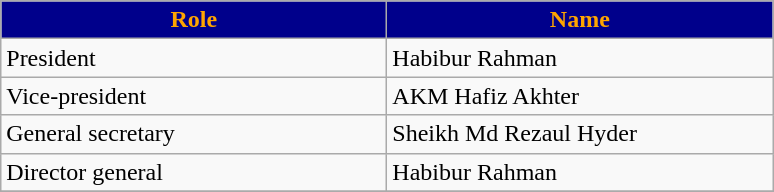<table class="wikitable">
<tr>
<th style="background:#00008B; color:orange; width:250px;">Role</th>
<th style="background:#00008B; color:orange; width:250px;">Name</th>
</tr>
<tr>
<td>President</td>
<td> Habibur Rahman</td>
</tr>
<tr>
<td>Vice-president</td>
<td> AKM Hafiz Akhter</td>
</tr>
<tr>
<td>General secretary</td>
<td> Sheikh Md Rezaul Hyder</td>
</tr>
<tr>
<td>Director general</td>
<td> Habibur Rahman</td>
</tr>
<tr>
</tr>
</table>
